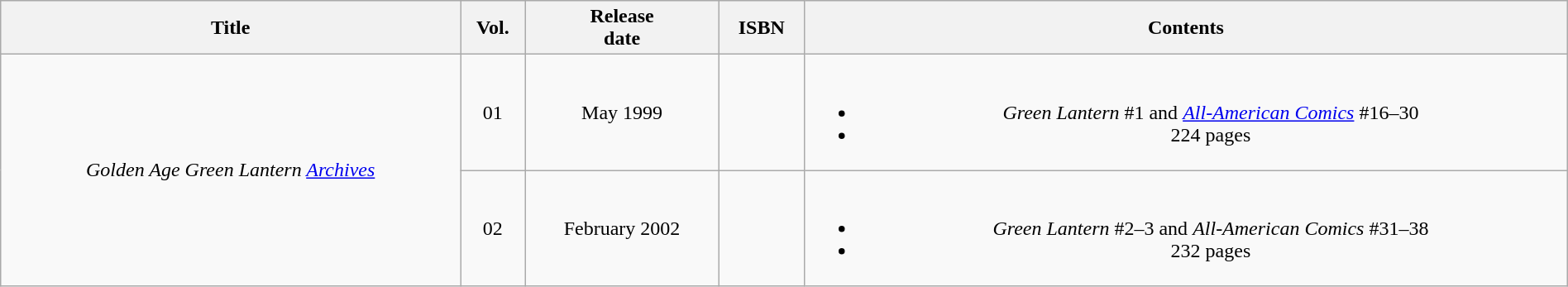<table class="wikitable" style="width:100%;">
<tr style="text-align: center;">
<th>Title</th>
<th>Vol.</th>
<th>Release<br>date</th>
<th>ISBN</th>
<th>Contents</th>
</tr>
<tr style="text-align: center;">
<td rowspan=2><em>Golden Age Green Lantern <a href='#'>Archives</a></em></td>
<td>01</td>
<td>May 1999</td>
<td></td>
<td><br><ul><li><em>Green Lantern</em> #1 and <em><a href='#'>All-American Comics</a></em> #16–30</li><li>224 pages</li></ul></td>
</tr>
<tr style="text-align: center;">
<td>02</td>
<td>February 2002</td>
<td></td>
<td><br><ul><li><em>Green Lantern</em> #2–3 and <em>All-American Comics</em> #31–38</li><li>232 pages</li></ul></td>
</tr>
</table>
